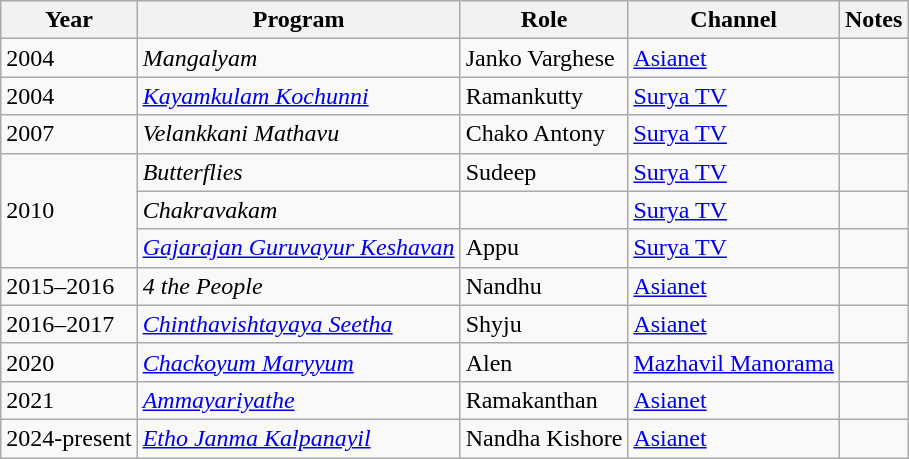<table class="wikitable plainrowheaders sortable" style="margin-right: 0;">
<tr>
<th scope="col">Year</th>
<th scope="col">Program</th>
<th scope="col">Role</th>
<th scope="col">Channel</th>
<th scope="col">Notes</th>
</tr>
<tr>
<td>2004</td>
<td><em>Mangalyam</em></td>
<td>Janko Varghese</td>
<td><a href='#'>Asianet</a></td>
<td></td>
</tr>
<tr>
<td>2004</td>
<td><em><a href='#'>Kayamkulam Kochunni</a></em></td>
<td>Ramankutty</td>
<td><a href='#'>Surya TV</a></td>
<td></td>
</tr>
<tr>
<td>2007</td>
<td><em>Velankkani Mathavu</em></td>
<td>Chako Antony</td>
<td><a href='#'>Surya TV</a></td>
<td></td>
</tr>
<tr>
<td rowspan=3>2010</td>
<td><em>Butterflies</em></td>
<td>Sudeep</td>
<td><a href='#'>Surya TV</a></td>
<td></td>
</tr>
<tr>
<td><em>Chakravakam</em></td>
<td></td>
<td><a href='#'>Surya TV</a></td>
<td></td>
</tr>
<tr>
<td><em><a href='#'>Gajarajan Guruvayur Keshavan</a></em></td>
<td>Appu</td>
<td><a href='#'>Surya TV</a></td>
<td></td>
</tr>
<tr>
<td>2015–2016</td>
<td><em>4 the People</em></td>
<td>Nandhu</td>
<td><a href='#'>Asianet</a></td>
<td></td>
</tr>
<tr>
<td>2016–2017</td>
<td><em><a href='#'>Chinthavishtayaya Seetha</a> </em></td>
<td>Shyju</td>
<td><a href='#'>Asianet</a></td>
<td></td>
</tr>
<tr>
<td>2020</td>
<td><em><a href='#'>Chackoyum Maryyum</a></em></td>
<td>Alen</td>
<td><a href='#'>Mazhavil Manorama</a></td>
<td></td>
</tr>
<tr>
<td>2021</td>
<td><em><a href='#'>Ammayariyathe</a></em></td>
<td>Ramakanthan</td>
<td><a href='#'>Asianet</a></td>
<td></td>
</tr>
<tr>
<td>2024-present</td>
<td><em><a href='#'>Etho Janma Kalpanayil</a></em></td>
<td>Nandha Kishore</td>
<td><a href='#'>Asianet</a></td>
<td></td>
</tr>
</table>
